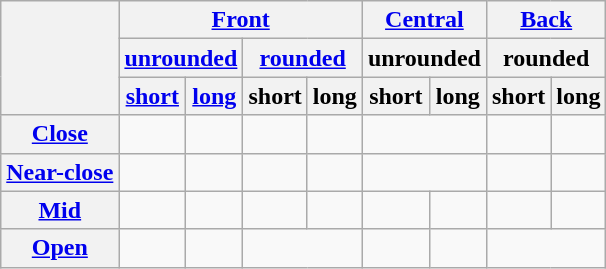<table class="wikitable" style=text-align:center>
<tr>
<th rowspan=3></th>
<th colspan=4><a href='#'>Front</a></th>
<th colspan=2><a href='#'>Central</a></th>
<th colspan=2><a href='#'>Back</a></th>
</tr>
<tr class=small>
<th colspan=2><a href='#'>unrounded</a></th>
<th colspan=2><a href='#'>rounded</a></th>
<th colspan=2>unrounded</th>
<th colspan=2>rounded</th>
</tr>
<tr class=small>
<th><a href='#'>short</a></th>
<th><a href='#'>long</a></th>
<th>short</th>
<th>long</th>
<th>short</th>
<th>long</th>
<th>short</th>
<th>long</th>
</tr>
<tr>
<th><a href='#'>Close</a></th>
<td></td>
<td></td>
<td></td>
<td></td>
<td colspan=2></td>
<td></td>
<td></td>
</tr>
<tr>
<th><a href='#'>Near-close</a></th>
<td></td>
<td></td>
<td></td>
<td></td>
<td colspan=2></td>
<td></td>
<td></td>
</tr>
<tr>
<th><a href='#'>Mid</a></th>
<td></td>
<td></td>
<td></td>
<td></td>
<td></td>
<td></td>
<td></td>
<td></td>
</tr>
<tr>
<th><a href='#'>Open</a></th>
<td></td>
<td></td>
<td colspan=2></td>
<td></td>
<td></td>
<td colspan=2></td>
</tr>
</table>
